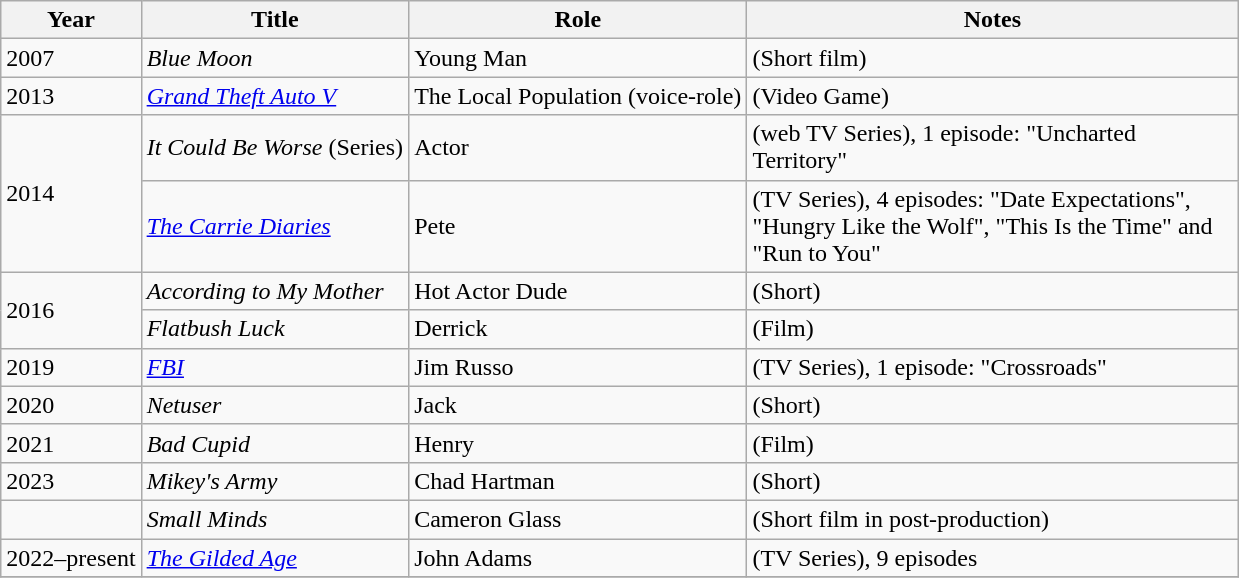<table class="wikitable sortable">
<tr>
<th>Year</th>
<th>Title</th>
<th>Role</th>
<th class="unsortable" style="width:20em;">Notes</th>
</tr>
<tr>
<td>2007</td>
<td><em>Blue Moon</em></td>
<td>Young Man</td>
<td>(Short film)</td>
</tr>
<tr>
<td>2013</td>
<td><em><a href='#'>Grand Theft Auto V</a></em></td>
<td>The Local Population (voice-role)</td>
<td>(Video Game)</td>
</tr>
<tr>
<td rowspan="2">2014</td>
<td><em>It Could Be Worse</em> (Series)</td>
<td>Actor</td>
<td>(web TV Series), 1 episode: "Uncharted Territory"</td>
</tr>
<tr>
<td><em><a href='#'>The Carrie Diaries</a></em></td>
<td>Pete</td>
<td>(TV Series), 4 episodes: "Date Expectations", "Hungry Like the Wolf", "This Is the Time" and "Run to You"</td>
</tr>
<tr>
<td rowspan="2">2016</td>
<td><em>According to My Mother</em></td>
<td>Hot Actor Dude</td>
<td>(Short)</td>
</tr>
<tr>
<td><em>Flatbush Luck</em></td>
<td>Derrick</td>
<td>(Film)</td>
</tr>
<tr>
<td>2019</td>
<td><em><a href='#'>FBI</a></em></td>
<td>Jim Russo</td>
<td>(TV Series), 1 episode: "Crossroads"</td>
</tr>
<tr>
<td>2020</td>
<td><em>Netuser</em></td>
<td>Jack</td>
<td>(Short)</td>
</tr>
<tr>
<td>2021</td>
<td><em>Bad Cupid</em></td>
<td>Henry</td>
<td>(Film)</td>
</tr>
<tr>
<td>2023</td>
<td><em>Mikey's Army</em></td>
<td>Chad Hartman</td>
<td>(Short)</td>
</tr>
<tr>
<td></td>
<td><em>Small Minds</em></td>
<td>Cameron Glass</td>
<td>(Short film in post-production)</td>
</tr>
<tr>
<td>2022–present</td>
<td><em><a href='#'>The Gilded Age</a></em></td>
<td>John Adams</td>
<td>(TV Series), 9 episodes</td>
</tr>
<tr>
</tr>
</table>
